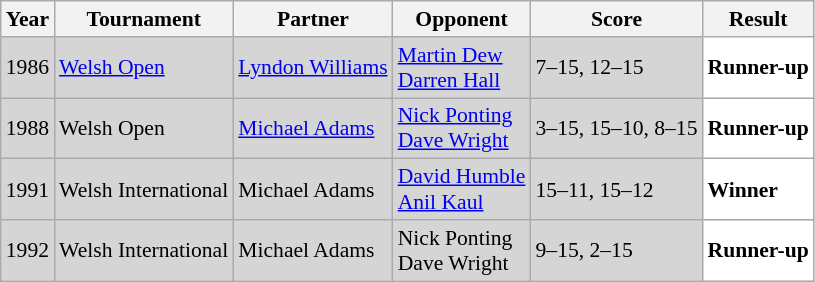<table class="sortable wikitable" style="font-size: 90%;">
<tr>
<th>Year</th>
<th>Tournament</th>
<th>Partner</th>
<th>Opponent</th>
<th>Score</th>
<th>Result</th>
</tr>
<tr style="background:#D5D5D5">
<td align="center">1986</td>
<td align="left"><a href='#'>Welsh Open</a></td>
<td align="left"> <a href='#'>Lyndon Williams</a></td>
<td align="left"> <a href='#'>Martin Dew</a><br> <a href='#'>Darren Hall</a></td>
<td align="left">7–15, 12–15</td>
<td style="text-align:left; background:white"> <strong>Runner-up</strong></td>
</tr>
<tr style="background:#D5D5D5">
<td align="center">1988</td>
<td align="left">Welsh Open</td>
<td align="left"> <a href='#'>Michael Adams</a></td>
<td align="left"> <a href='#'>Nick Ponting</a><br> <a href='#'>Dave Wright</a></td>
<td align="left">3–15, 15–10, 8–15</td>
<td style="text-align:left; background:white"> <strong>Runner-up</strong></td>
</tr>
<tr style="background:#D5D5D5">
<td align="center">1991</td>
<td align="left">Welsh International</td>
<td align="left"> Michael Adams</td>
<td align="left"> <a href='#'>David Humble</a><br> <a href='#'>Anil Kaul</a></td>
<td align="left">15–11, 15–12</td>
<td style="text-align:left; background:white"> <strong>Winner</strong></td>
</tr>
<tr style="background:#D5D5D5">
<td align="center">1992</td>
<td align="left">Welsh International</td>
<td align="left"> Michael Adams</td>
<td align="left"> Nick Ponting<br> Dave Wright</td>
<td align="left">9–15, 2–15</td>
<td style="text-align:left; background:white"> <strong>Runner-up</strong></td>
</tr>
</table>
